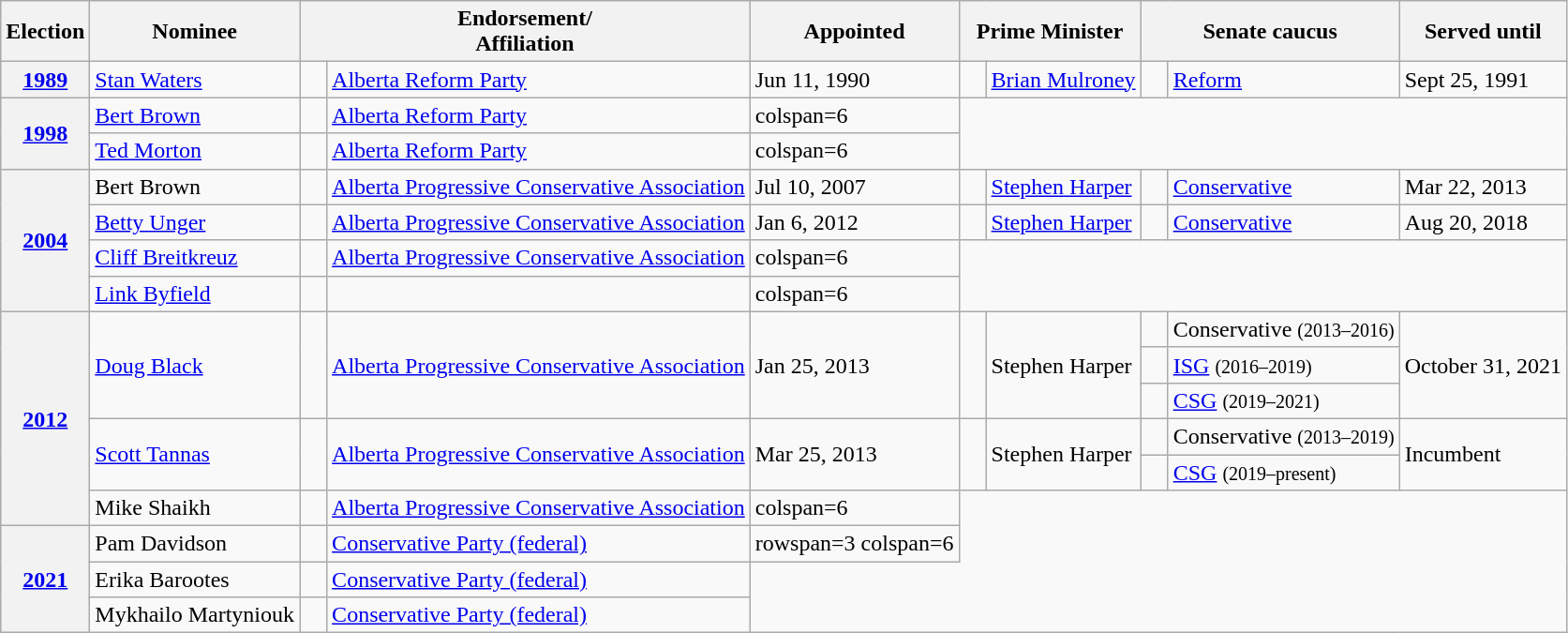<table class=wikitable>
<tr>
<th>Election</th>
<th>Nominee</th>
<th colspan=2>Endorsement/<br>Affiliation</th>
<th>Appointed</th>
<th colspan=2>Prime Minister</th>
<th colspan=2>Senate caucus</th>
<th>Served until</th>
</tr>
<tr>
<th><a href='#'>1989</a></th>
<td><a href='#'>Stan Waters</a></td>
<td>   </td>
<td><a href='#'>Alberta Reform Party</a></td>
<td>Jun 11, 1990</td>
<td>   </td>
<td><a href='#'>Brian Mulroney</a></td>
<td>   </td>
<td><a href='#'>Reform</a></td>
<td>Sept 25, 1991</td>
</tr>
<tr>
<th rowspan=2><a href='#'>1998</a></th>
<td><a href='#'>Bert Brown</a></td>
<td></td>
<td><a href='#'>Alberta Reform Party</a></td>
<td>colspan=6 </td>
</tr>
<tr>
<td><a href='#'>Ted Morton</a></td>
<td>   </td>
<td><a href='#'>Alberta Reform Party</a></td>
<td>colspan=6 </td>
</tr>
<tr>
<th rowspan=4><a href='#'>2004</a></th>
<td>Bert Brown</td>
<td></td>
<td><a href='#'>Alberta Progressive Conservative Association</a></td>
<td>Jul 10, 2007</td>
<td></td>
<td><a href='#'>Stephen Harper</a></td>
<td></td>
<td><a href='#'>Conservative</a></td>
<td>Mar 22, 2013</td>
</tr>
<tr>
<td><a href='#'>Betty Unger</a></td>
<td></td>
<td><a href='#'>Alberta Progressive Conservative Association</a></td>
<td>Jan 6, 2012</td>
<td></td>
<td><a href='#'>Stephen Harper</a></td>
<td></td>
<td><a href='#'>Conservative</a></td>
<td>Aug 20, 2018</td>
</tr>
<tr>
<td><a href='#'>Cliff Breitkreuz</a></td>
<td></td>
<td><a href='#'>Alberta Progressive Conservative Association</a></td>
<td>colspan=6 </td>
</tr>
<tr>
<td><a href='#'>Link Byfield</a></td>
<td></td>
<td></td>
<td>colspan=6 </td>
</tr>
<tr>
<th rowspan=6><a href='#'>2012</a></th>
<td rowspan=3><a href='#'>Doug Black</a></td>
<td rowspan=3 ></td>
<td rowspan=3><a href='#'>Alberta Progressive Conservative Association</a></td>
<td rowspan=3>Jan 25, 2013</td>
<td rowspan=3 >   </td>
<td rowspan=3>Stephen Harper</td>
<td></td>
<td>Conservative <small>(2013–2016)</small></td>
<td rowspan=3>October 31, 2021</td>
</tr>
<tr>
<td></td>
<td><a href='#'>ISG</a> <small>(2016–2019)</small></td>
</tr>
<tr>
<td></td>
<td><a href='#'>CSG</a> <small>(2019–2021)</small></td>
</tr>
<tr>
<td rowspan=2><a href='#'>Scott Tannas</a></td>
<td rowspan=2 ></td>
<td rowspan=2><a href='#'>Alberta Progressive Conservative Association</a></td>
<td rowspan=2>Mar 25, 2013</td>
<td rowspan=2 >   </td>
<td rowspan=2>Stephen Harper</td>
<td></td>
<td>Conservative <small>(2013–2019)</small></td>
<td rowspan=2>Incumbent</td>
</tr>
<tr>
<td></td>
<td><a href='#'>CSG</a> <small>(2019–present)</small></td>
</tr>
<tr>
<td>Mike Shaikh</td>
<td></td>
<td><a href='#'>Alberta Progressive Conservative Association</a></td>
<td>colspan=6 </td>
</tr>
<tr>
<th rowspan=3><a href='#'>2021</a></th>
<td>Pam Davidson</td>
<td></td>
<td><a href='#'>Conservative Party (federal)</a></td>
<td>rowspan=3 colspan=6 </td>
</tr>
<tr>
<td>Erika Barootes</td>
<td></td>
<td><a href='#'>Conservative Party (federal)</a></td>
</tr>
<tr>
<td>Mykhailo Martyniouk</td>
<td></td>
<td><a href='#'>Conservative Party (federal)</a></td>
</tr>
</table>
